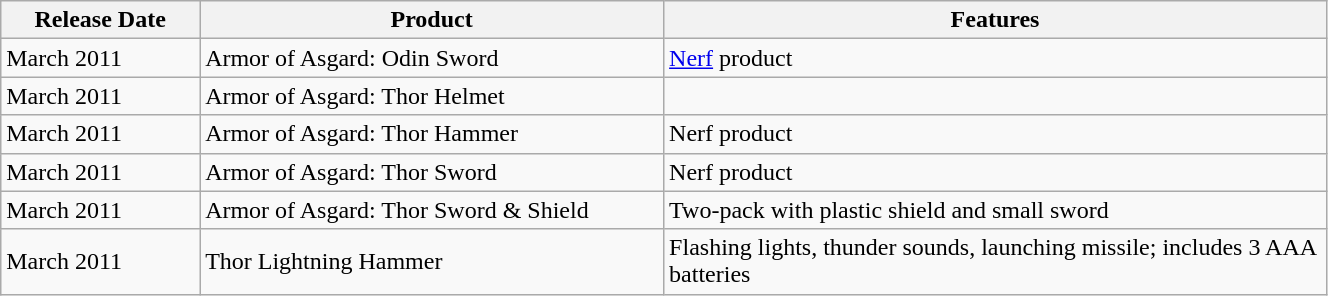<table class="wikitable" width="70%">
<tr>
<th width=15%>Release Date</th>
<th width=35%>Product</th>
<th width=50%>Features</th>
</tr>
<tr>
<td>March 2011</td>
<td>Armor of Asgard: Odin Sword</td>
<td><a href='#'>Nerf</a> product</td>
</tr>
<tr>
<td>March 2011</td>
<td>Armor of Asgard: Thor Helmet</td>
<td></td>
</tr>
<tr>
<td>March 2011</td>
<td>Armor of Asgard: Thor Hammer</td>
<td>Nerf product</td>
</tr>
<tr>
<td>March 2011</td>
<td>Armor of Asgard: Thor Sword</td>
<td>Nerf product</td>
</tr>
<tr>
<td>March 2011</td>
<td>Armor of Asgard: Thor Sword & Shield</td>
<td>Two-pack with plastic shield and small sword</td>
</tr>
<tr>
<td>March 2011</td>
<td>Thor Lightning Hammer</td>
<td>Flashing lights, thunder sounds, launching missile; includes 3 AAA batteries</td>
</tr>
</table>
